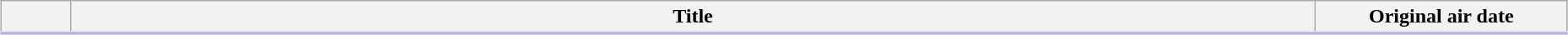<table class="plainrowheaders wikitable" style="width:98%; margin:auto; background:#FFF;">
<tr style="border-bottom: 3px solid #CCF;">
<th style="width:3em;"></th>
<th>Title</th>
<th style="width:12em;">Original air date</th>
</tr>
<tr>
</tr>
</table>
